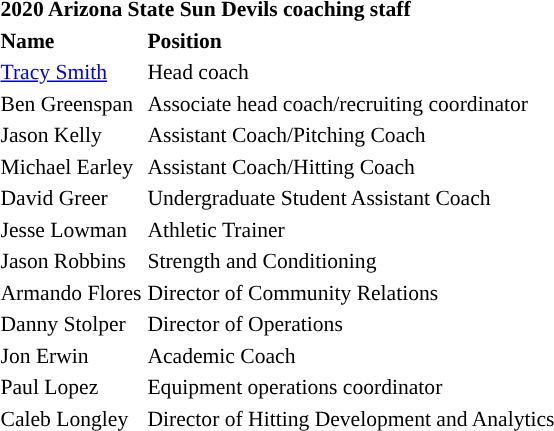<table class="toccolours" style="text-align: left; font-size:90%;">
<tr>
<th colspan="9">2020 Arizona State Sun Devils coaching staff</th>
</tr>
<tr>
<th>Name</th>
<th>Position</th>
</tr>
<tr>
<td><a href='#'>Tracy Smith</a></td>
<td>Head coach</td>
</tr>
<tr>
<td>Ben Greenspan</td>
<td>Associate head coach/recruiting coordinator</td>
</tr>
<tr>
<td>Jason Kelly</td>
<td>Assistant Coach/Pitching Coach</td>
</tr>
<tr>
<td>Michael Earley</td>
<td>Assistant Coach/Hitting Coach</td>
</tr>
<tr>
<td>David Greer</td>
<td>Undergraduate Student Assistant Coach</td>
</tr>
<tr>
<td>Jesse Lowman</td>
<td>Athletic Trainer</td>
</tr>
<tr>
<td>Jason Robbins</td>
<td>Strength and Conditioning</td>
</tr>
<tr>
<td>Armando Flores</td>
<td>Director of Community Relations</td>
</tr>
<tr>
<td>Danny Stolper</td>
<td>Director of Operations</td>
</tr>
<tr>
<td>Jon Erwin</td>
<td>Academic Coach</td>
</tr>
<tr>
<td>Paul Lopez</td>
<td>Equipment operations coordinator</td>
</tr>
<tr>
<td>Caleb Longley</td>
<td>Director of Hitting Development and Analytics</td>
</tr>
</table>
